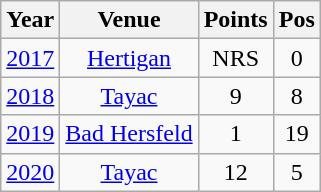<table class="wikitable" style="text-align:center;">
<tr>
<th>Year</th>
<th>Venue</th>
<th>Points</th>
<th>Pos</th>
</tr>
<tr>
<td><a href='#'>2017</a></td>
<td> <a href='#'>Hertigan</a></td>
<td>NRS</td>
<td>0</td>
</tr>
<tr>
<td><a href='#'>2018</a></td>
<td> <a href='#'>Tayac</a></td>
<td>9</td>
<td>8</td>
</tr>
<tr>
<td><a href='#'>2019</a></td>
<td> <a href='#'>Bad Hersfeld</a></td>
<td>1</td>
<td>19</td>
</tr>
<tr>
<td><a href='#'>2020</a></td>
<td> <a href='#'>Tayac</a></td>
<td>12</td>
<td>5</td>
</tr>
</table>
